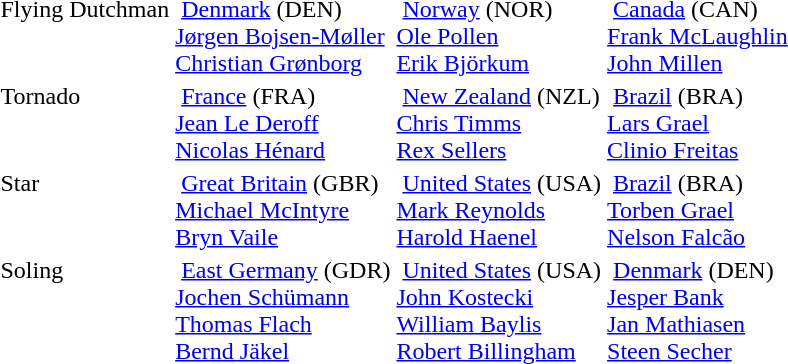<table>
<tr valign="top">
<td>Flying Dutchman<br></td>
<td style="vertical-align:top;"> <a href='#'>Denmark</a> <span>(DEN)</span><br><a href='#'>Jørgen Bojsen-Møller</a><br><a href='#'>Christian Grønborg</a></td>
<td style="vertical-align:top;"> <a href='#'>Norway</a> <span>(NOR)</span><br><a href='#'>Ole Pollen</a><br><a href='#'>Erik Björkum</a></td>
<td style="vertical-align:top;"> <a href='#'>Canada</a> <span>(CAN)</span><br><a href='#'>Frank McLaughlin</a><br><a href='#'>John Millen</a></td>
</tr>
<tr valign="top">
<td>Tornado <br></td>
<td style="vertical-align:top;"> <a href='#'>France</a> <span>(FRA)</span><br><a href='#'>Jean Le Deroff</a><br><a href='#'>Nicolas Hénard</a></td>
<td style="vertical-align:top;"> <a href='#'>New Zealand</a> <span>(NZL)</span><br><a href='#'>Chris Timms</a><br><a href='#'>Rex Sellers</a></td>
<td style="vertical-align:top;"> <a href='#'>Brazil</a> <span>(BRA)</span><br><a href='#'>Lars Grael</a><br><a href='#'>Clinio Freitas</a></td>
</tr>
<tr valign="top">
<td>Star<br></td>
<td style="vertical-align:top;"> <a href='#'>Great Britain</a> <span>(GBR)</span><br><a href='#'>Michael McIntyre</a><br><a href='#'>Bryn Vaile</a></td>
<td style="vertical-align:top;"> <a href='#'>United States</a> <span>(USA)</span><br><a href='#'>Mark Reynolds</a><br><a href='#'>Harold Haenel</a></td>
<td style="vertical-align:top;"> <a href='#'>Brazil</a> <span>(BRA)</span><br><a href='#'>Torben Grael</a><br><a href='#'>Nelson Falcão</a></td>
</tr>
<tr valign="top">
<td>Soling<br></td>
<td style="vertical-align:top;"> <a href='#'>East Germany</a> <span>(GDR)</span><br><a href='#'>Jochen Schümann</a><br><a href='#'>Thomas Flach</a><br><a href='#'>Bernd Jäkel</a></td>
<td style="vertical-align:top;"> <a href='#'>United States</a> <span>(USA)</span><br><a href='#'>John Kostecki</a><br><a href='#'>William Baylis</a><br><a href='#'>Robert Billingham</a></td>
<td style="vertical-align:top;"> <a href='#'>Denmark</a> <span>(DEN)</span><br><a href='#'>Jesper Bank</a><br><a href='#'>Jan Mathiasen</a><br><a href='#'>Steen Secher</a></td>
</tr>
</table>
